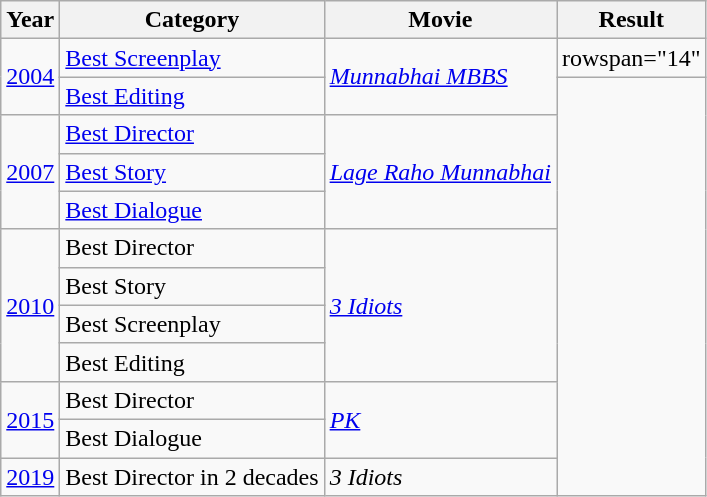<table class="wikitable">
<tr>
<th>Year</th>
<th>Category</th>
<th>Movie</th>
<th>Result</th>
</tr>
<tr>
<td rowspan="2"><a href='#'>2004<br></a></td>
<td><a href='#'>Best Screenplay</a></td>
<td rowspan="2"><em><a href='#'>Munnabhai MBBS</a></em></td>
<td>rowspan="14"</td>
</tr>
<tr>
<td><a href='#'>Best Editing</a></td>
</tr>
<tr>
<td rowspan="3"><a href='#'>2007<br></a></td>
<td><a href='#'>Best Director</a></td>
<td rowspan="3"><em><a href='#'>Lage Raho Munnabhai</a></em></td>
</tr>
<tr>
<td><a href='#'>Best Story</a></td>
</tr>
<tr>
<td><a href='#'>Best Dialogue</a></td>
</tr>
<tr>
<td rowspan="4"><a href='#'>2010<br></a></td>
<td>Best Director</td>
<td rowspan="4"><em><a href='#'>3 Idiots</a></em></td>
</tr>
<tr>
<td>Best Story</td>
</tr>
<tr>
<td>Best Screenplay</td>
</tr>
<tr>
<td>Best Editing</td>
</tr>
<tr>
<td rowspan="2"><a href='#'>2015<br></a></td>
<td>Best Director</td>
<td rowspan="2"><em><a href='#'>PK</a></em></td>
</tr>
<tr>
<td>Best Dialogue</td>
</tr>
<tr>
<td><a href='#'>2019<br></a></td>
<td>Best Director in 2 decades</td>
<td><em>3 Idiots</em></td>
</tr>
</table>
